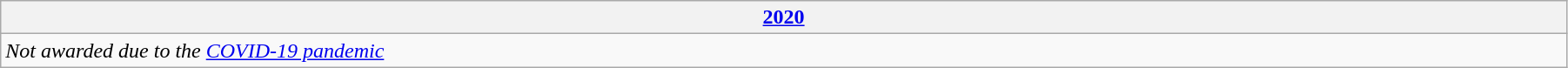<table class="wikitable" width=95%>
<tr>
<th colspan=3><a href='#'>2020</a></th>
</tr>
<tr>
<td colspan=3><em>Not awarded due to the <a href='#'>COVID-19 pandemic</a></em></td>
</tr>
</table>
